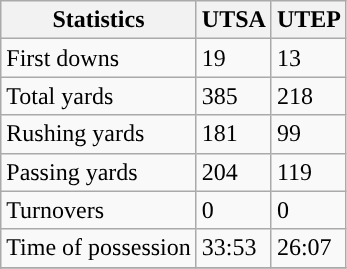<table class="wikitable">
<tr>
<th>Statistics</th>
<th>UTSA</th>
<th>UTEP</th>
</tr>
<tr>
<td>First downs</td>
<td>19</td>
<td>13</td>
</tr>
<tr>
<td>Total yards</td>
<td>385</td>
<td>218</td>
</tr>
<tr>
<td>Rushing yards</td>
<td>181</td>
<td>99</td>
</tr>
<tr>
<td>Passing yards</td>
<td>204</td>
<td>119</td>
</tr>
<tr>
<td>Turnovers</td>
<td>0</td>
<td>0</td>
</tr>
<tr>
<td>Time of possession</td>
<td>33:53</td>
<td>26:07</td>
</tr>
<tr>
</tr>
</table>
